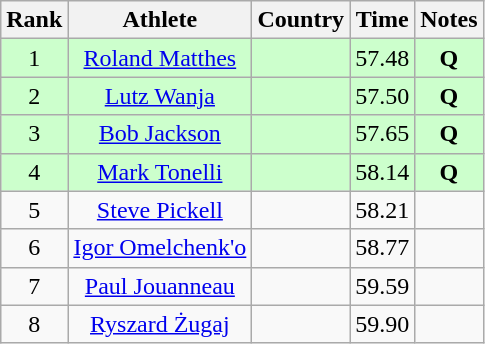<table class="wikitable sortable" style="text-align:center">
<tr>
<th>Rank</th>
<th>Athlete</th>
<th>Country</th>
<th>Time</th>
<th>Notes</th>
</tr>
<tr bgcolor=ccffcc>
<td>1</td>
<td><a href='#'>Roland Matthes</a></td>
<td align=left></td>
<td>57.48</td>
<td><strong>Q </strong></td>
</tr>
<tr bgcolor=ccffcc>
<td>2</td>
<td><a href='#'>Lutz Wanja</a></td>
<td align=left></td>
<td>57.50</td>
<td><strong>Q </strong></td>
</tr>
<tr bgcolor=ccffcc>
<td>3</td>
<td><a href='#'>Bob Jackson</a></td>
<td align=left></td>
<td>57.65</td>
<td><strong>Q </strong></td>
</tr>
<tr bgcolor=ccffcc>
<td>4</td>
<td><a href='#'>Mark Tonelli</a></td>
<td align=left></td>
<td>58.14</td>
<td><strong>Q </strong></td>
</tr>
<tr>
<td>5</td>
<td><a href='#'>Steve Pickell</a></td>
<td align=left></td>
<td>58.21</td>
<td><strong> </strong></td>
</tr>
<tr>
<td>6</td>
<td><a href='#'>Igor Omelchenk'o</a></td>
<td align=left></td>
<td>58.77</td>
<td><strong> </strong></td>
</tr>
<tr>
<td>7</td>
<td><a href='#'>Paul Jouanneau</a></td>
<td align=left></td>
<td>59.59</td>
<td><strong> </strong></td>
</tr>
<tr>
<td>8</td>
<td><a href='#'>Ryszard Żugaj</a></td>
<td align=left></td>
<td>59.90</td>
<td><strong> </strong></td>
</tr>
</table>
